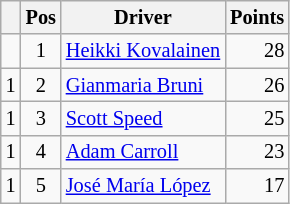<table class="wikitable" style="font-size: 85%;">
<tr>
<th></th>
<th>Pos</th>
<th>Driver</th>
<th>Points</th>
</tr>
<tr>
<td align=left></td>
<td align=center>1</td>
<td> <a href='#'>Heikki Kovalainen</a></td>
<td align=right>28</td>
</tr>
<tr>
<td align=left> 1</td>
<td align=center>2</td>
<td> <a href='#'>Gianmaria Bruni</a></td>
<td align=right>26</td>
</tr>
<tr>
<td align=left> 1</td>
<td align=center>3</td>
<td> <a href='#'>Scott Speed</a></td>
<td align=right>25</td>
</tr>
<tr>
<td align=left> 1</td>
<td align=center>4</td>
<td> <a href='#'>Adam Carroll</a></td>
<td align=right>23</td>
</tr>
<tr>
<td align=left> 1</td>
<td align=center>5</td>
<td> <a href='#'>José María López</a></td>
<td align=right>17</td>
</tr>
</table>
